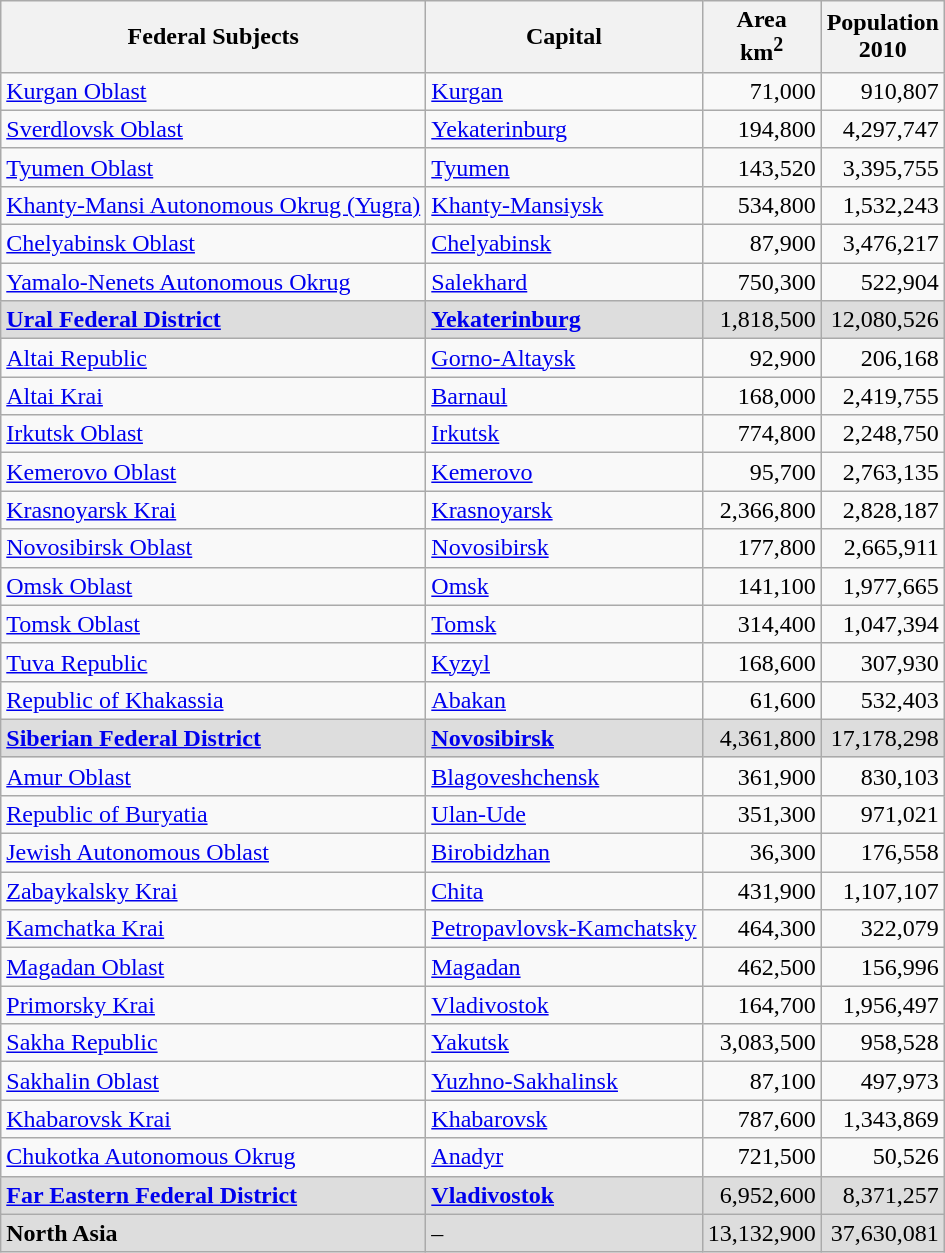<table class="wikitable sortable">
<tr>
<th>Federal Subjects</th>
<th>Capital</th>
<th>Area<br>km<sup>2</sup></th>
<th>Population<br>2010</th>
</tr>
<tr>
<td> <a href='#'>Kurgan Oblast</a></td>
<td><a href='#'>Kurgan</a></td>
<td style="text-align:right;">71,000</td>
<td style="text-align:right;">910,807</td>
</tr>
<tr>
<td> <a href='#'>Sverdlovsk Oblast</a></td>
<td><a href='#'>Yekaterinburg</a></td>
<td style="text-align:right;">194,800</td>
<td style="text-align:right;">4,297,747</td>
</tr>
<tr>
<td> <a href='#'>Tyumen Oblast</a></td>
<td><a href='#'>Tyumen</a></td>
<td style="text-align:right;">143,520</td>
<td style="text-align:right;">3,395,755</td>
</tr>
<tr>
<td> <a href='#'>Khanty-Mansi Autonomous Okrug (Yugra)</a></td>
<td><a href='#'>Khanty-Mansiysk</a></td>
<td style="text-align:right;">534,800</td>
<td style="text-align:right;">1,532,243</td>
</tr>
<tr>
<td> <a href='#'>Chelyabinsk Oblast</a></td>
<td><a href='#'>Chelyabinsk</a></td>
<td style="text-align:right;">87,900</td>
<td style="text-align:right;">3,476,217</td>
</tr>
<tr>
<td> <a href='#'>Yamalo-Nenets Autonomous Okrug</a></td>
<td><a href='#'>Salekhard</a></td>
<td style="text-align:right;">750,300</td>
<td style="text-align:right;">522,904</td>
</tr>
<tr style="background: #DDD;">
<td><strong><a href='#'>Ural Federal District</a></strong></td>
<td><strong><a href='#'>Yekaterinburg</a></strong></td>
<td style="text-align:right;">1,818,500</td>
<td style="text-align:right;">12,080,526</td>
</tr>
<tr>
<td> <a href='#'>Altai Republic</a></td>
<td><a href='#'>Gorno-Altaysk</a></td>
<td style="text-align:right;">92,900</td>
<td style="text-align:right;">206,168</td>
</tr>
<tr>
<td> <a href='#'>Altai Krai</a></td>
<td><a href='#'>Barnaul</a></td>
<td style="text-align:right;">168,000</td>
<td style="text-align:right;">2,419,755</td>
</tr>
<tr>
<td> <a href='#'>Irkutsk Oblast</a></td>
<td><a href='#'>Irkutsk</a></td>
<td style="text-align:right;">774,800</td>
<td style="text-align:right;">2,248,750</td>
</tr>
<tr>
<td> <a href='#'>Kemerovo Oblast</a></td>
<td><a href='#'>Kemerovo</a></td>
<td style="text-align:right;">95,700</td>
<td style="text-align:right;">2,763,135</td>
</tr>
<tr>
<td> <a href='#'>Krasnoyarsk Krai</a></td>
<td><a href='#'>Krasnoyarsk</a></td>
<td style="text-align:right;">2,366,800</td>
<td style="text-align:right;">2,828,187</td>
</tr>
<tr>
<td> <a href='#'>Novosibirsk Oblast</a></td>
<td><a href='#'>Novosibirsk</a></td>
<td style="text-align:right;">177,800</td>
<td style="text-align:right;">2,665,911</td>
</tr>
<tr>
<td> <a href='#'>Omsk Oblast</a></td>
<td><a href='#'>Omsk</a></td>
<td style="text-align:right;">141,100</td>
<td style="text-align:right;">1,977,665</td>
</tr>
<tr>
<td> <a href='#'>Tomsk Oblast</a></td>
<td><a href='#'>Tomsk</a></td>
<td style="text-align:right;">314,400</td>
<td style="text-align:right;">1,047,394</td>
</tr>
<tr>
<td> <a href='#'>Tuva Republic</a></td>
<td><a href='#'>Kyzyl</a></td>
<td style="text-align:right;">168,600</td>
<td style="text-align:right;">307,930</td>
</tr>
<tr>
<td> <a href='#'>Republic of Khakassia</a></td>
<td><a href='#'>Abakan</a></td>
<td style="text-align:right;">61,600</td>
<td style="text-align:right;">532,403</td>
</tr>
<tr style="background: #DDD;">
<td><strong><a href='#'>Siberian Federal District</a></strong></td>
<td><strong><a href='#'>Novosibirsk</a></strong></td>
<td style="text-align:right;">4,361,800</td>
<td style="text-align:right;">17,178,298</td>
</tr>
<tr>
<td> <a href='#'>Amur Oblast</a></td>
<td><a href='#'>Blagoveshchensk</a></td>
<td style="text-align:right;">361,900</td>
<td style="text-align:right;">830,103</td>
</tr>
<tr>
<td> <a href='#'>Republic of Buryatia</a></td>
<td><a href='#'>Ulan-Ude</a></td>
<td style="text-align:right;">351,300</td>
<td style="text-align:right;">971,021</td>
</tr>
<tr>
<td> <a href='#'>Jewish Autonomous Oblast</a></td>
<td><a href='#'>Birobidzhan</a></td>
<td style="text-align:right;">36,300</td>
<td style="text-align:right;">176,558</td>
</tr>
<tr>
<td> <a href='#'>Zabaykalsky Krai</a></td>
<td><a href='#'>Chita</a></td>
<td align="right">431,900</td>
<td align="right">1,107,107</td>
</tr>
<tr>
<td> <a href='#'>Kamchatka Krai</a></td>
<td><a href='#'>Petropavlovsk-Kamchatsky</a></td>
<td style="text-align:right;">464,300</td>
<td style="text-align:right;">322,079</td>
</tr>
<tr>
<td> <a href='#'>Magadan Oblast</a></td>
<td><a href='#'>Magadan</a></td>
<td style="text-align:right;">462,500</td>
<td style="text-align:right;">156,996</td>
</tr>
<tr>
<td> <a href='#'>Primorsky Krai</a></td>
<td><a href='#'>Vladivostok</a></td>
<td style="text-align:right;">164,700</td>
<td style="text-align:right;">1,956,497</td>
</tr>
<tr>
<td> <a href='#'>Sakha Republic</a></td>
<td><a href='#'>Yakutsk</a></td>
<td style="text-align:right;">3,083,500</td>
<td style="text-align:right;">958,528</td>
</tr>
<tr>
<td> <a href='#'>Sakhalin Oblast</a></td>
<td><a href='#'>Yuzhno-Sakhalinsk</a></td>
<td style="text-align:right;">87,100</td>
<td style="text-align:right;">497,973</td>
</tr>
<tr>
<td> <a href='#'>Khabarovsk Krai</a></td>
<td><a href='#'>Khabarovsk</a></td>
<td style="text-align:right;">787,600</td>
<td style="text-align:right;">1,343,869</td>
</tr>
<tr>
<td> <a href='#'>Chukotka Autonomous Okrug</a></td>
<td><a href='#'>Anadyr</a></td>
<td style="text-align:right;">721,500</td>
<td style="text-align:right;">50,526</td>
</tr>
<tr style="background: #DDD;">
<td><strong><a href='#'>Far Eastern Federal District</a></strong></td>
<td><strong><a href='#'>Vladivostok</a></strong></td>
<td style="text-align:right;">6,952,600</td>
<td style="text-align:right;">8,371,257</td>
</tr>
<tr style="background: #DDD;" | class="sortbottom">
<td><strong>North Asia</strong></td>
<td>–</td>
<td style="text-align:right;">13,132,900</td>
<td style="text-align:right;">37,630,081</td>
</tr>
</table>
